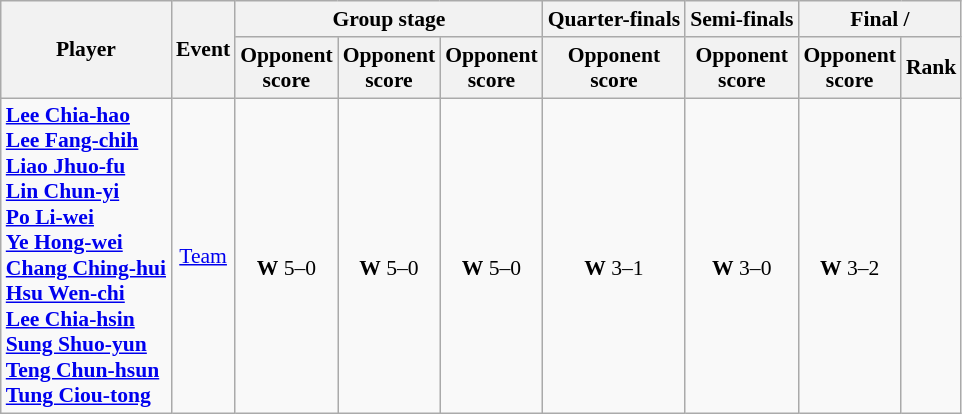<table class="wikitable" style="font-size:90%; text-align:center">
<tr>
<th rowspan="2">Player</th>
<th rowspan="2">Event</th>
<th colspan="3">Group stage</th>
<th>Quarter-finals</th>
<th>Semi-finals</th>
<th colspan="2">Final / </th>
</tr>
<tr>
<th>Opponent<br>score</th>
<th>Opponent<br>score</th>
<th>Opponent<br>score</th>
<th>Opponent<br>score</th>
<th>Opponent<br>score</th>
<th>Opponent<br>score</th>
<th>Rank</th>
</tr>
<tr>
<td align="left"><strong><a href='#'>Lee Chia-hao</a><br><a href='#'>Lee Fang-chih</a><br><a href='#'>Liao Jhuo-fu</a><br><a href='#'>Lin Chun-yi</a><br><a href='#'>Po Li-wei</a><br><a href='#'>Ye Hong-wei</a><br><a href='#'>Chang Ching-hui</a><br><a href='#'>Hsu Wen-chi</a><br><a href='#'>Lee Chia-hsin</a><br><a href='#'>Sung Shuo-yun</a><br><a href='#'>Teng Chun-hsun</a><br><a href='#'>Tung Ciou-tong</a></strong></td>
<td><a href='#'>Team</a></td>
<td><br><strong>W</strong> 5–0</td>
<td><br><strong>W</strong> 5–0</td>
<td><br><strong>W</strong> 5–0</td>
<td><br><strong>W</strong> 3–1</td>
<td><br><strong>W</strong> 3–0</td>
<td><br><strong>W</strong> 3–2</td>
<td></td>
</tr>
</table>
